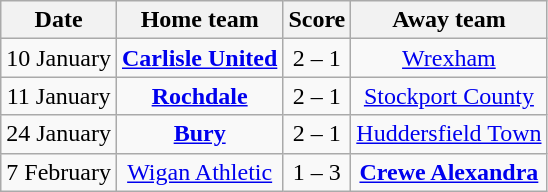<table class="wikitable" style="text-align: center">
<tr>
<th>Date</th>
<th>Home team</th>
<th>Score</th>
<th>Away team</th>
</tr>
<tr>
<td>10 January</td>
<td><strong><a href='#'>Carlisle United</a></strong></td>
<td>2 – 1</td>
<td><a href='#'>Wrexham</a></td>
</tr>
<tr>
<td>11 January</td>
<td><strong><a href='#'>Rochdale</a></strong></td>
<td>2 – 1</td>
<td><a href='#'>Stockport County</a></td>
</tr>
<tr>
<td>24 January</td>
<td><strong><a href='#'>Bury</a></strong></td>
<td>2 – 1</td>
<td><a href='#'>Huddersfield Town</a></td>
</tr>
<tr>
<td>7 February</td>
<td><a href='#'>Wigan Athletic</a></td>
<td>1 – 3</td>
<td><strong><a href='#'>Crewe Alexandra</a></strong></td>
</tr>
</table>
